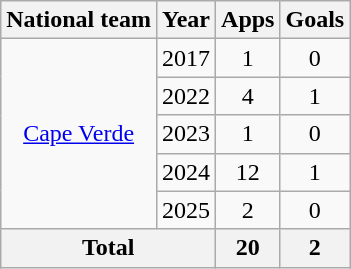<table class="wikitable" style="text-align:center">
<tr>
<th>National team</th>
<th>Year</th>
<th>Apps</th>
<th>Goals</th>
</tr>
<tr>
<td rowspan="5"><a href='#'>Cape Verde</a></td>
<td>2017</td>
<td>1</td>
<td>0</td>
</tr>
<tr>
<td>2022</td>
<td>4</td>
<td>1</td>
</tr>
<tr>
<td>2023</td>
<td>1</td>
<td>0</td>
</tr>
<tr>
<td>2024</td>
<td>12</td>
<td>1</td>
</tr>
<tr>
<td>2025</td>
<td>2</td>
<td>0</td>
</tr>
<tr>
<th colspan="2">Total</th>
<th>20</th>
<th>2</th>
</tr>
</table>
